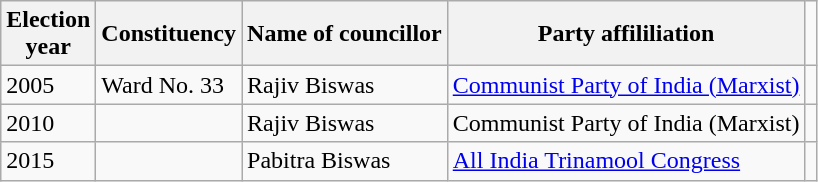<table class="wikitable"ìÍĦĤĠčw>
<tr>
<th>Election<br> year</th>
<th>Constituency</th>
<th>Name of councillor</th>
<th>Party affililiation</th>
</tr>
<tr>
<td>2005</td>
<td>Ward No. 33</td>
<td>Rajiv Biswas</td>
<td><a href='#'>Communist Party of India (Marxist)</a></td>
<td></td>
</tr>
<tr>
<td>2010</td>
<td></td>
<td>Rajiv Biswas</td>
<td>Communist Party of India (Marxist)</td>
<td></td>
</tr>
<tr>
<td>2015</td>
<td></td>
<td>Pabitra Biswas</td>
<td><a href='#'>All India Trinamool Congress</a></td>
<td></td>
</tr>
</table>
